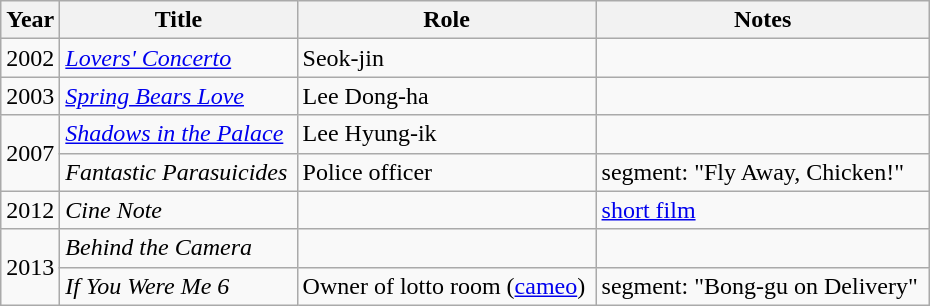<table class="wikitable" style="width:620px">
<tr>
<th width=10>Year</th>
<th>Title</th>
<th>Role</th>
<th>Notes</th>
</tr>
<tr>
<td>2002</td>
<td><em><a href='#'>Lovers' Concerto</a></em></td>
<td>Seok-jin</td>
<td></td>
</tr>
<tr>
<td>2003</td>
<td><em><a href='#'>Spring Bears Love</a></em></td>
<td>Lee Dong-ha</td>
<td></td>
</tr>
<tr>
<td rowspan=2>2007</td>
<td><em><a href='#'>Shadows in the Palace</a></em></td>
<td>Lee Hyung-ik</td>
<td></td>
</tr>
<tr>
<td><em>Fantastic Parasuicides</em></td>
<td>Police officer</td>
<td>segment: "Fly Away, Chicken!"</td>
</tr>
<tr>
<td>2012</td>
<td><em>Cine Note</em></td>
<td></td>
<td><a href='#'>short film</a></td>
</tr>
<tr>
<td rowspan=2>2013</td>
<td><em>Behind the Camera</em></td>
<td></td>
<td></td>
</tr>
<tr>
<td><em>If You Were Me 6</em></td>
<td>Owner of lotto room (<a href='#'>cameo</a>)</td>
<td>segment: "Bong-gu on Delivery"</td>
</tr>
</table>
